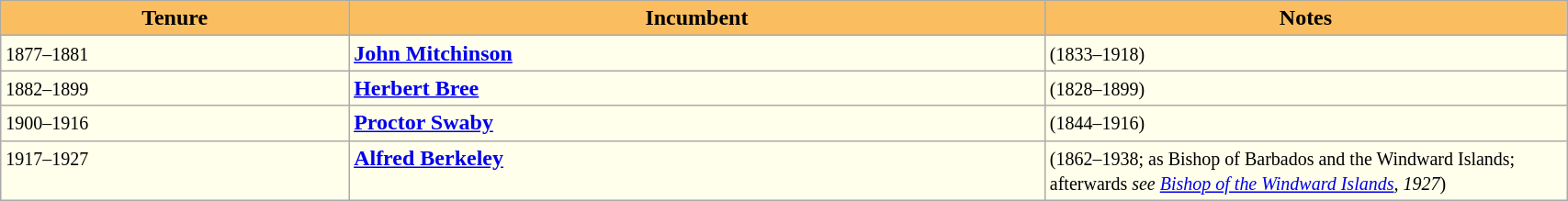<table class="wikitable" style="width:90%">
<tr align=left>
<th style="background-color:#FABE60" width="20%">Tenure</th>
<th style="background-color:#FABE60" width="40%">Incumbent</th>
<th style="background-color:#FABE60" width="30%">Notes</th>
</tr>
<tr valign=top bgcolor="#ffffec">
<td><small>1877–1881</small></td>
<td><strong><a href='#'>John Mitchinson</a></strong></td>
<td><small>(1833–1918)</small></td>
</tr>
<tr valign=top bgcolor="#ffffec">
<td><small>1882–1899</small></td>
<td><strong><a href='#'>Herbert Bree</a></strong></td>
<td><small>(1828–1899)</small></td>
</tr>
<tr valign=top bgcolor="#ffffec">
<td><small>1900–1916</small></td>
<td><strong><a href='#'>Proctor Swaby</a></strong></td>
<td><small>(1844–1916)</small></td>
</tr>
<tr valign=top bgcolor="#ffffec">
<td><small>1917–1927</small></td>
<td><strong><a href='#'>Alfred Berkeley</a></strong></td>
<td><small>(1862–1938; as Bishop of Barbados and the Windward Islands; afterwards <em>see <a href='#'>Bishop of the Windward Islands</a>, 1927</em>)</small></td>
</tr>
</table>
